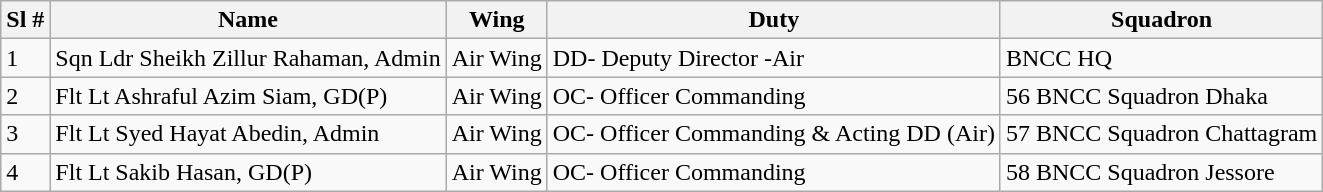<table class="wikitable">
<tr>
<th>Sl #</th>
<th>Name</th>
<th>Wing</th>
<th>Duty</th>
<th>Squadron</th>
</tr>
<tr>
<td>1</td>
<td>Sqn Ldr Sheikh Zillur Rahaman, Admin</td>
<td>Air Wing</td>
<td>DD- Deputy Director -Air</td>
<td>BNCC HQ</td>
</tr>
<tr>
<td>2</td>
<td>Flt Lt Ashraful Azim Siam, GD(P)</td>
<td>Air Wing</td>
<td>OC- Officer Commanding</td>
<td>56 BNCC Squadron Dhaka</td>
</tr>
<tr>
<td>3</td>
<td>Flt Lt Syed Hayat Abedin, Admin</td>
<td>Air Wing</td>
<td>OC- Officer Commanding & Acting DD (Air)</td>
<td>57 BNCC Squadron Chattagram</td>
</tr>
<tr>
<td>4</td>
<td>Flt Lt Sakib Hasan, GD(P)</td>
<td>Air Wing</td>
<td>OC- Officer Commanding</td>
<td>58 BNCC Squadron Jessore</td>
</tr>
</table>
